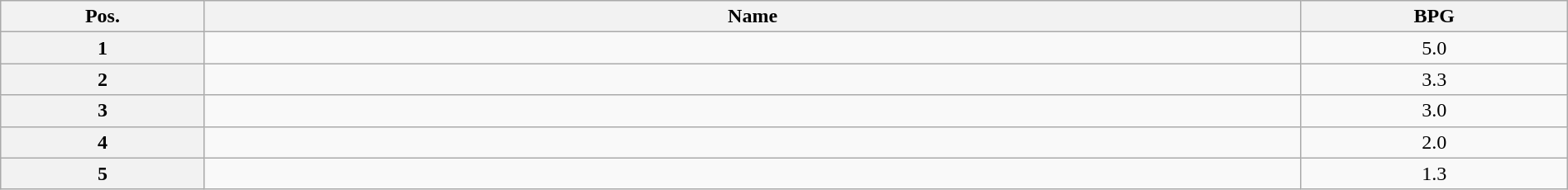<table class=wikitable width=100% style="text-align:center;">
<tr>
<th width="13%">Pos.</th>
<th width="70%">Name</th>
<th width="17%">BPG</th>
</tr>
<tr>
<th>1</th>
<td align=left></td>
<td>5.0</td>
</tr>
<tr>
<th>2</th>
<td align=left></td>
<td>3.3</td>
</tr>
<tr>
<th>3</th>
<td align=left></td>
<td>3.0</td>
</tr>
<tr>
<th>4</th>
<td align=left></td>
<td>2.0</td>
</tr>
<tr>
<th>5</th>
<td align=left></td>
<td>1.3</td>
</tr>
</table>
